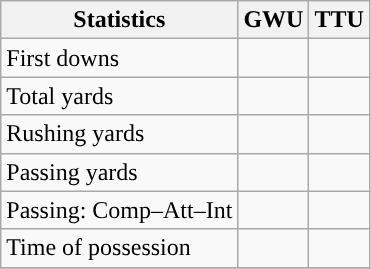<table class="wikitable" style="float: left;">
<tr>
<th>Statistics</th>
<th>GWU</th>
<th>TTU</th>
</tr>
<tr>
<td>First downs</td>
<td></td>
<td></td>
</tr>
<tr>
<td>Total yards</td>
<td></td>
<td></td>
</tr>
<tr>
<td>Rushing yards</td>
<td></td>
<td></td>
</tr>
<tr>
<td>Passing yards</td>
<td></td>
<td></td>
</tr>
<tr>
<td>Passing: Comp–Att–Int</td>
<td></td>
<td></td>
</tr>
<tr>
<td>Time of possession</td>
<td></td>
<td></td>
</tr>
<tr>
</tr>
</table>
